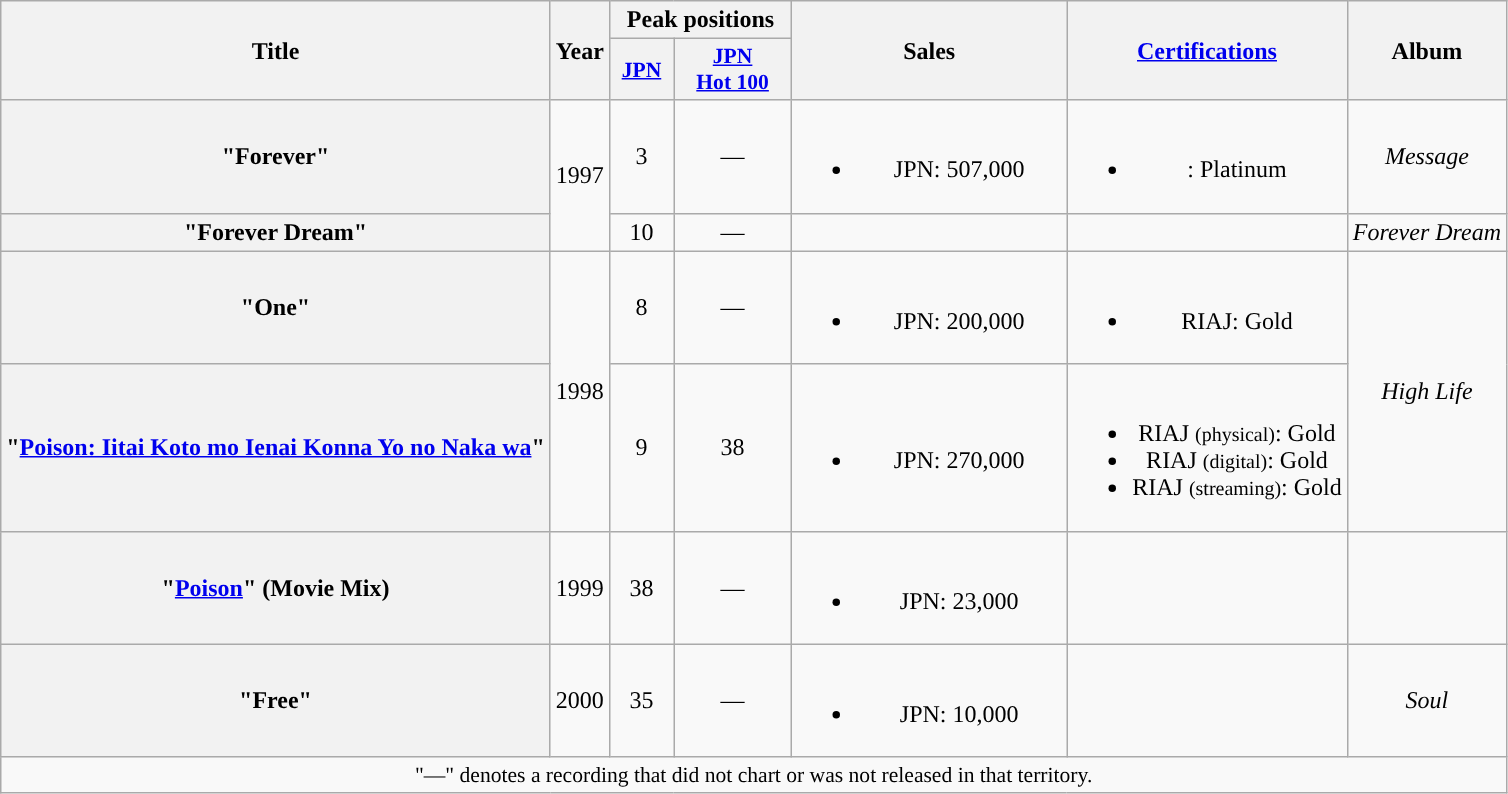<table class="wikitable plainrowheaders" style="text-align:center;">
<tr>
<th scope="col" rowspan="2">Title</th>
<th scope="col" rowspan="2" style="width:2em;">Year</th>
<th scope="col" colspan="2">Peak positions</th>
<th scope="col" rowspan="2" style="width:11em;">Sales</th>
<th scope="col" rowspan="2"><a href='#'>Certifications</a></th>
<th scope="col" rowspan="2">Album</th>
</tr>
<tr>
<th scope="col" style="width:2.5em;font-size:90%;"><a href='#'>JPN</a><br></th>
<th scope="col" style="width:5em;font-size:90%;"><a href='#'>JPN<br>Hot 100</a><br></th>
</tr>
<tr>
<th scope="row">"Forever"<br></th>
<td rowspan="2">1997</td>
<td>3</td>
<td>—</td>
<td><br><ul><li>JPN: 507,000</li></ul></td>
<td><br><ul><li><a href='#'></a>: Platinum</li></ul></td>
<td><em>Message</em></td>
</tr>
<tr>
<th scope="row">"Forever Dream"</th>
<td>10</td>
<td>—</td>
<td></td>
<td></td>
<td><em>Forever Dream</em></td>
</tr>
<tr>
<th scope="row">"One"</th>
<td rowspan="2">1998</td>
<td>8</td>
<td>—</td>
<td><br><ul><li>JPN: 200,000</li></ul></td>
<td><br><ul><li>RIAJ: Gold</li></ul></td>
<td rowspan="2"><em>High Life</em></td>
</tr>
<tr>
<th scope="row">"<a href='#'>Poison: Iitai Koto mo Ienai Konna Yo no Naka wa</a>"</th>
<td>9</td>
<td>38</td>
<td><br><ul><li>JPN: 270,000</li></ul></td>
<td><br><ul><li>RIAJ <small>(physical)</small>: Gold</li><li>RIAJ <small>(digital)</small>: Gold</li><li>RIAJ <small>(streaming)</small>: Gold</li></ul></td>
</tr>
<tr>
<th scope="row">"<a href='#'>Poison</a>" (Movie Mix)</th>
<td>1999</td>
<td>38</td>
<td>—</td>
<td><br><ul><li>JPN: 23,000</li></ul></td>
<td></td>
<td></td>
</tr>
<tr>
<th scope="row">"Free"</th>
<td>2000</td>
<td>35</td>
<td>—</td>
<td><br><ul><li>JPN: 10,000</li></ul></td>
<td></td>
<td><em>Soul</em></td>
</tr>
<tr>
<td colspan="9" style="font-size:90%">"—" denotes a recording that did not chart or was not released in that territory.</td>
</tr>
</table>
